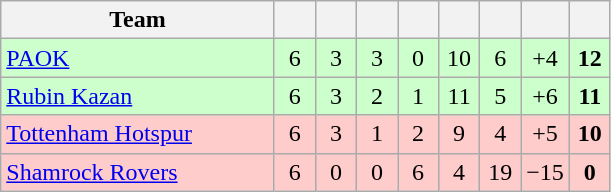<table class="wikitable" style="text-align: center;">
<tr>
<th width=175>Team</th>
<th width=20></th>
<th width=20></th>
<th width=20></th>
<th width=20></th>
<th width=20></th>
<th width=20></th>
<th width=20></th>
<th width=20></th>
</tr>
<tr bgcolor="#ccffcc">
<td align=left> <a href='#'>PAOK</a></td>
<td>6</td>
<td>3</td>
<td>3</td>
<td>0</td>
<td>10</td>
<td>6</td>
<td>+4</td>
<td><strong>12</strong></td>
</tr>
<tr bgcolor="#ccffcc">
<td align=left> <a href='#'>Rubin Kazan</a></td>
<td>6</td>
<td>3</td>
<td>2</td>
<td>1</td>
<td>11</td>
<td>5</td>
<td>+6</td>
<td><strong>11</strong></td>
</tr>
<tr bgcolor=ffcccc>
<td align=left> <a href='#'>Tottenham Hotspur</a></td>
<td>6</td>
<td>3</td>
<td>1</td>
<td>2</td>
<td>9</td>
<td>4</td>
<td>+5</td>
<td><strong>10</strong></td>
</tr>
<tr bgcolor=ffcccc>
<td align=left> <a href='#'>Shamrock Rovers</a></td>
<td>6</td>
<td>0</td>
<td>0</td>
<td>6</td>
<td>4</td>
<td>19</td>
<td>−15</td>
<td><strong>0</strong></td>
</tr>
</table>
